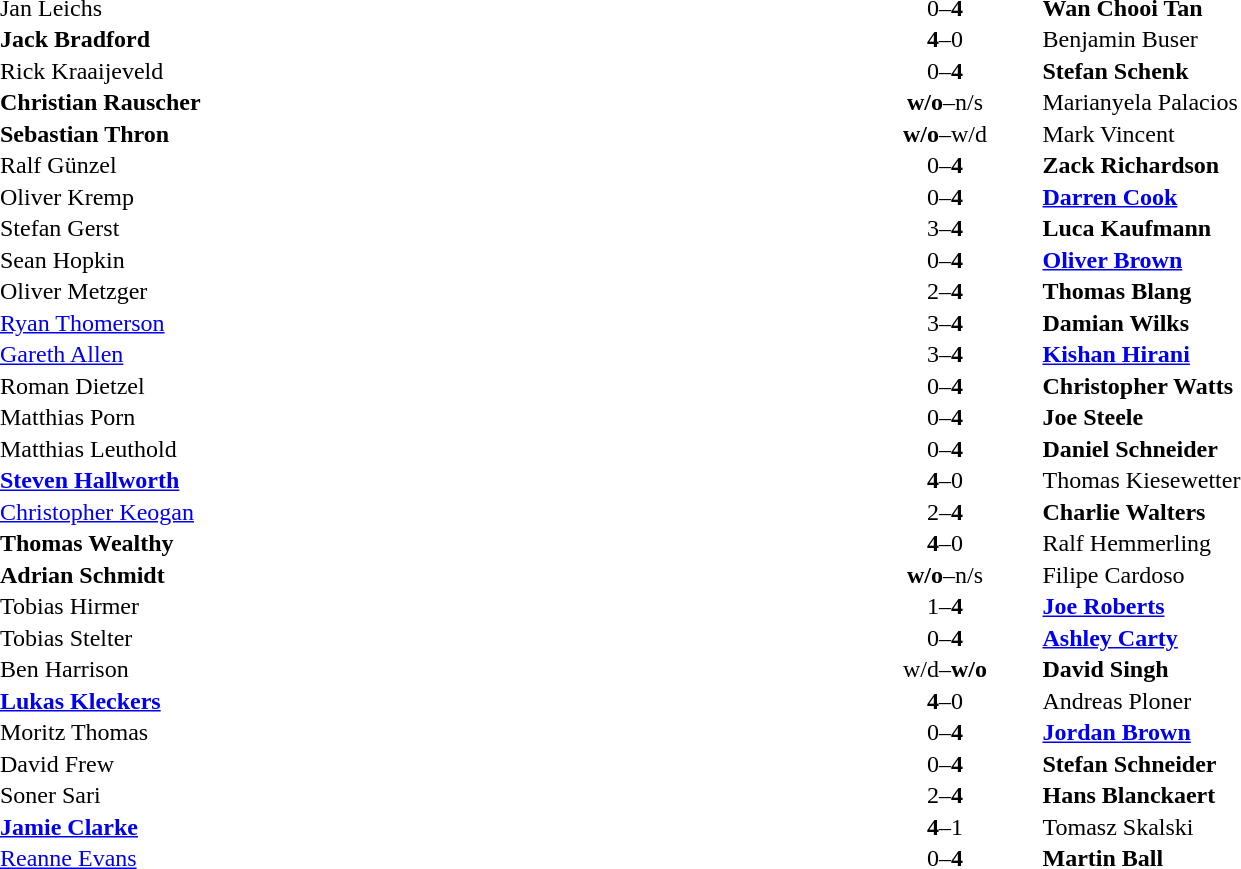<table width="100%" cellspacing="1">
<tr>
<th width=45%></th>
<th width=10%></th>
<th width=45%></th>
</tr>
<tr>
<td> Jan Leichs</td>
<td align="center">0–<strong>4</strong></td>
<td> <strong>Wan Chooi Tan</strong></td>
</tr>
<tr>
<td> <strong>Jack Bradford</strong></td>
<td align="center"><strong>4</strong>–0</td>
<td> Benjamin Buser</td>
</tr>
<tr>
<td> Rick Kraaijeveld</td>
<td align="center">0–<strong>4</strong></td>
<td> <strong>Stefan Schenk</strong></td>
</tr>
<tr>
<td> <strong>Christian Rauscher</strong></td>
<td align="center"><strong>w/o</strong>–n/s</td>
<td> Marianyela Palacios</td>
</tr>
<tr>
<td> <strong>Sebastian Thron</strong></td>
<td align="center"><strong>w/o</strong>–w/d</td>
<td> Mark Vincent</td>
</tr>
<tr>
<td> Ralf Günzel</td>
<td align="center">0–<strong>4</strong></td>
<td> <strong>Zack Richardson</strong></td>
</tr>
<tr>
<td> Oliver Kremp</td>
<td align="center">0–<strong>4</strong></td>
<td> <strong><a href='#'>Darren Cook</a></strong></td>
</tr>
<tr>
<td> Stefan Gerst</td>
<td align="center">3–<strong>4</strong></td>
<td> <strong>Luca Kaufmann</strong></td>
</tr>
<tr>
<td> Sean Hopkin</td>
<td align="center">0–<strong>4</strong></td>
<td> <strong><a href='#'>Oliver Brown</a></strong></td>
</tr>
<tr>
<td> Oliver Metzger</td>
<td align="center">2–<strong>4</strong></td>
<td> <strong>Thomas Blang</strong></td>
</tr>
<tr>
<td> <a href='#'>Ryan Thomerson</a></td>
<td align="center">3–<strong>4</strong></td>
<td> <strong>Damian Wilks</strong></td>
</tr>
<tr>
<td> <a href='#'>Gareth Allen</a></td>
<td align="center">3–<strong>4</strong></td>
<td> <strong><a href='#'>Kishan Hirani</a></strong></td>
</tr>
<tr>
<td> Roman Dietzel</td>
<td align="center">0–<strong>4</strong></td>
<td> <strong>Christopher Watts</strong></td>
</tr>
<tr>
<td> Matthias Porn</td>
<td align="center">0–<strong>4</strong></td>
<td> <strong>Joe Steele</strong></td>
</tr>
<tr>
<td> Matthias Leuthold</td>
<td align="center">0–<strong>4</strong></td>
<td> <strong>Daniel Schneider</strong></td>
</tr>
<tr>
<td> <strong><a href='#'>Steven Hallworth</a></strong></td>
<td align="center"><strong>4</strong>–0</td>
<td> Thomas Kiesewetter</td>
</tr>
<tr>
<td> <a href='#'>Christopher Keogan</a></td>
<td align="center">2–<strong>4</strong></td>
<td> <strong>Charlie Walters</strong></td>
</tr>
<tr>
<td> <strong>Thomas Wealthy</strong></td>
<td align="center"><strong>4</strong>–0</td>
<td> Ralf Hemmerling</td>
</tr>
<tr>
<td> <strong>Adrian Schmidt</strong></td>
<td align="center"><strong>w/o</strong>–n/s</td>
<td> Filipe Cardoso</td>
</tr>
<tr>
<td> Tobias Hirmer</td>
<td align="center">1–<strong>4</strong></td>
<td> <strong><a href='#'>Joe Roberts</a></strong></td>
</tr>
<tr>
<td> Tobias Stelter</td>
<td align="center">0–<strong>4</strong></td>
<td> <strong><a href='#'>Ashley Carty</a></strong></td>
</tr>
<tr>
<td> Ben Harrison</td>
<td align="center">w/d–<strong>w/o</strong></td>
<td> <strong>David Singh</strong></td>
</tr>
<tr>
<td> <strong><a href='#'>Lukas Kleckers</a></strong></td>
<td align="center"><strong>4</strong>–0</td>
<td> Andreas Ploner</td>
</tr>
<tr>
<td> Moritz Thomas</td>
<td align="center">0–<strong>4</strong></td>
<td> <strong><a href='#'>Jordan Brown</a></strong></td>
</tr>
<tr>
<td> David Frew</td>
<td align="center">0–<strong>4</strong></td>
<td> <strong>Stefan Schneider</strong></td>
</tr>
<tr>
<td> Soner Sari</td>
<td align="center">2–<strong>4</strong></td>
<td> <strong>Hans Blanckaert</strong></td>
</tr>
<tr>
<td> <strong><a href='#'>Jamie Clarke</a></strong></td>
<td align="center"><strong>4</strong>–1</td>
<td> Tomasz Skalski</td>
</tr>
<tr>
<td> <a href='#'>Reanne Evans</a></td>
<td align="center">0–<strong>4</strong></td>
<td> <strong>Martin Ball</strong></td>
</tr>
</table>
